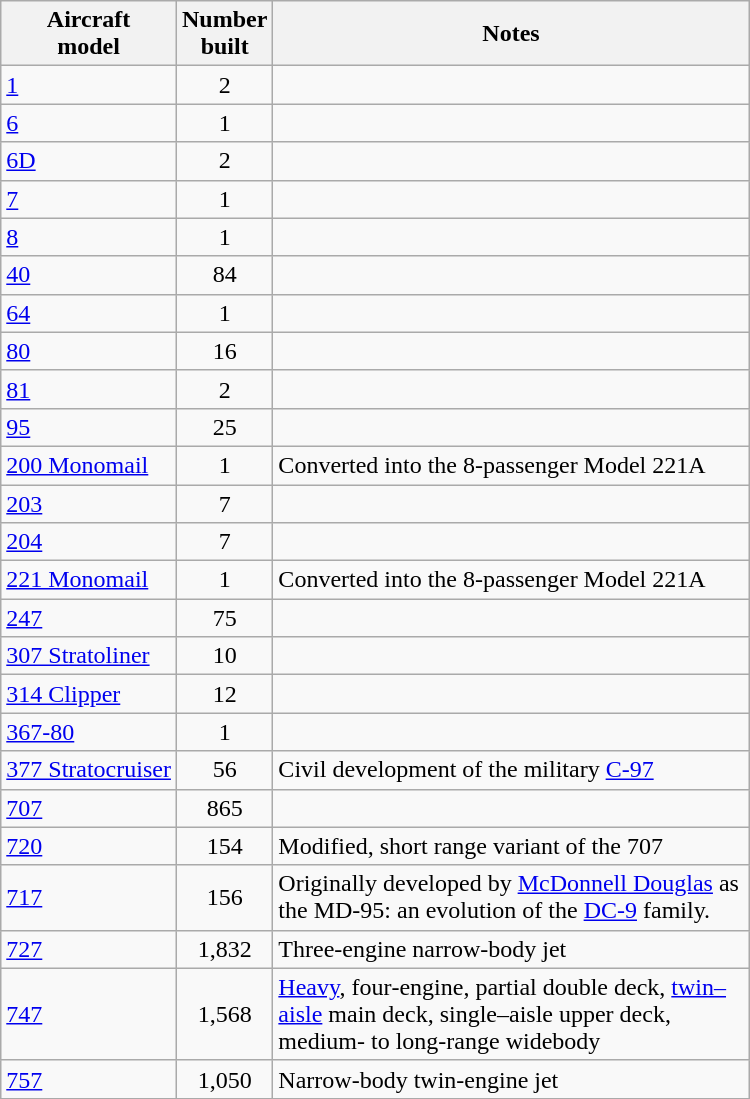<table class="wikitable sortable" style="width:500px;">
<tr>
<th>Aircraft <br>model</th>
<th>Number <br>built</th>
<th>Notes</th>
</tr>
<tr>
<td><a href='#'>1</a></td>
<td align=center>2</td>
<td></td>
</tr>
<tr>
<td><a href='#'>6</a></td>
<td align=center>1</td>
<td></td>
</tr>
<tr>
<td><a href='#'>6D</a></td>
<td align=center>2</td>
<td></td>
</tr>
<tr>
<td><a href='#'>7</a></td>
<td align=center>1</td>
<td></td>
</tr>
<tr>
<td><a href='#'>8</a></td>
<td align=center>1</td>
<td></td>
</tr>
<tr>
<td><a href='#'>40</a></td>
<td align=center>84</td>
<td></td>
</tr>
<tr>
<td><a href='#'>64</a></td>
<td align=center>1</td>
<td></td>
</tr>
<tr>
<td><a href='#'>80</a></td>
<td align=center>16</td>
<td></td>
</tr>
<tr>
<td><a href='#'>81</a></td>
<td align=center>2</td>
<td></td>
</tr>
<tr>
<td><a href='#'>95</a></td>
<td align=center>25</td>
<td></td>
</tr>
<tr>
<td><a href='#'>200 Monomail</a></td>
<td align=center>1</td>
<td>Converted into the 8-passenger Model 221A</td>
</tr>
<tr>
<td><a href='#'>203</a></td>
<td align=center>7</td>
<td></td>
</tr>
<tr>
<td><a href='#'>204</a></td>
<td align=center>7</td>
<td></td>
</tr>
<tr>
<td><a href='#'>221 Monomail</a></td>
<td align=center>1</td>
<td>Converted into the 8-passenger Model 221A</td>
</tr>
<tr>
<td><a href='#'>247</a></td>
<td align=center>75</td>
<td></td>
</tr>
<tr>
<td><a href='#'>307 Stratoliner</a></td>
<td align=center>10</td>
<td></td>
</tr>
<tr>
<td><a href='#'>314 Clipper</a></td>
<td align=center>12</td>
<td></td>
</tr>
<tr>
<td><a href='#'>367-80</a></td>
<td align=center>1</td>
<td></td>
</tr>
<tr>
<td nowrap><a href='#'>377 Stratocruiser</a></td>
<td align=center>56</td>
<td>Civil development of the military <a href='#'>C-97</a></td>
</tr>
<tr>
<td><a href='#'>707</a></td>
<td align=center>865</td>
<td></td>
</tr>
<tr>
<td><a href='#'>720</a></td>
<td align=center>154</td>
<td>Modified, short range variant of the 707</td>
</tr>
<tr>
<td><a href='#'>717</a></td>
<td align=center>156</td>
<td>Originally developed by <a href='#'>McDonnell Douglas</a> as the MD-95: an evolution of the <a href='#'>DC-9</a> family.</td>
</tr>
<tr>
<td><a href='#'>727</a></td>
<td align=center>1,832</td>
<td>Three-engine narrow-body jet</td>
</tr>
<tr>
<td><a href='#'>747</a></td>
<td align=center>1,568</td>
<td><a href='#'>Heavy</a>, four‑engine, partial double deck, <a href='#'>twin–aisle</a> main deck, single–aisle upper deck, medium- to long-range widebody</td>
</tr>
<tr>
<td><a href='#'>757</a></td>
<td align=center>1,050</td>
<td>Narrow-body twin-engine jet</td>
</tr>
</table>
